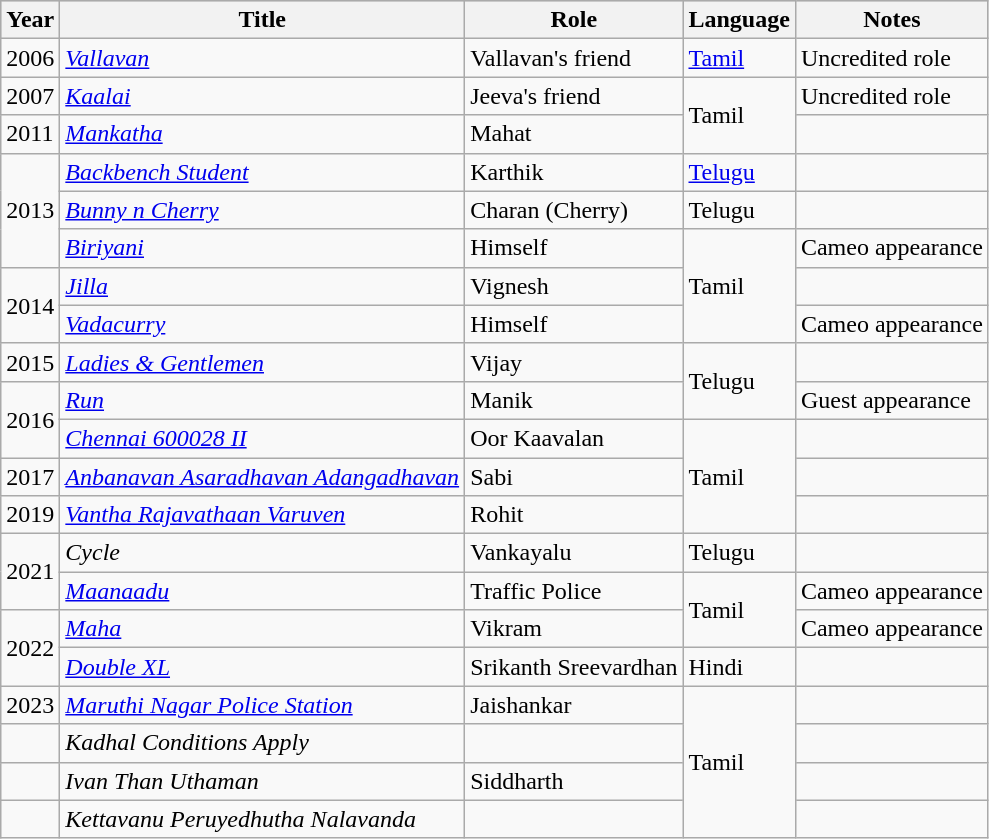<table class="wikitable">
<tr style="background:#ccc; text-align:center;">
<th>Year</th>
<th>Title</th>
<th>Role</th>
<th>Language</th>
<th>Notes</th>
</tr>
<tr>
<td>2006</td>
<td><em><a href='#'>Vallavan</a></em></td>
<td>Vallavan's friend</td>
<td><a href='#'>Tamil</a></td>
<td>Uncredited role</td>
</tr>
<tr>
<td>2007</td>
<td><em><a href='#'>Kaalai</a></em></td>
<td>Jeeva's friend</td>
<td rowspan="2">Tamil</td>
<td>Uncredited role</td>
</tr>
<tr>
<td>2011</td>
<td><em><a href='#'>Mankatha</a></em></td>
<td>Mahat</td>
<td></td>
</tr>
<tr>
<td rowspan="3">2013</td>
<td><em><a href='#'>Backbench Student</a></em></td>
<td>Karthik</td>
<td><a href='#'>Telugu</a></td>
<td></td>
</tr>
<tr>
<td><em><a href='#'>Bunny n Cherry</a></em></td>
<td>Charan (Cherry)</td>
<td>Telugu</td>
<td></td>
</tr>
<tr>
<td><em><a href='#'>Biriyani</a></em></td>
<td>Himself</td>
<td rowspan="3">Tamil</td>
<td>Cameo appearance</td>
</tr>
<tr>
<td rowspan="2">2014</td>
<td><em><a href='#'>Jilla</a></em></td>
<td>Vignesh</td>
<td></td>
</tr>
<tr>
<td><em><a href='#'>Vadacurry</a></em></td>
<td>Himself</td>
<td>Cameo appearance</td>
</tr>
<tr>
<td>2015</td>
<td><em><a href='#'>Ladies & Gentlemen</a></em></td>
<td>Vijay</td>
<td rowspan="2">Telugu</td>
<td></td>
</tr>
<tr>
<td rowspan="2">2016</td>
<td><em><a href='#'>Run</a></em></td>
<td>Manik</td>
<td>Guest appearance</td>
</tr>
<tr>
<td><em><a href='#'>Chennai 600028 II</a></em></td>
<td>Oor Kaavalan</td>
<td rowspan="3">Tamil</td>
<td></td>
</tr>
<tr>
<td>2017</td>
<td><em><a href='#'>Anbanavan Asaradhavan Adangadhavan</a></em></td>
<td>Sabi</td>
<td></td>
</tr>
<tr>
<td>2019</td>
<td><em><a href='#'>Vantha Rajavathaan Varuven</a></em></td>
<td>Rohit</td>
<td></td>
</tr>
<tr>
<td rowspan="2">2021</td>
<td><em>Cycle</em></td>
<td>Vankayalu</td>
<td>Telugu</td>
<td></td>
</tr>
<tr>
<td><em><a href='#'>Maanaadu</a></em></td>
<td>Traffic Police</td>
<td rowspan="2">Tamil</td>
<td>Cameo appearance</td>
</tr>
<tr>
<td rowspan="2">2022</td>
<td><em><a href='#'>Maha</a></em></td>
<td>Vikram</td>
<td>Cameo appearance</td>
</tr>
<tr>
<td><em><a href='#'>Double XL</a></em></td>
<td>Srikanth Sreevardhan</td>
<td>Hindi</td>
<td></td>
</tr>
<tr>
<td>2023</td>
<td><em><a href='#'>Maruthi Nagar Police Station</a></em></td>
<td>Jaishankar</td>
<td rowspan="4">Tamil</td>
<td></td>
</tr>
<tr>
<td></td>
<td><em>Kadhal Conditions Apply</em></td>
<td></td>
<td></td>
</tr>
<tr>
<td></td>
<td><em>Ivan Than Uthaman</em></td>
<td>Siddharth</td>
<td></td>
</tr>
<tr>
<td></td>
<td><em>Kettavanu Peruyedhutha Nalavanda</em></td>
<td></td>
<td></td>
</tr>
</table>
